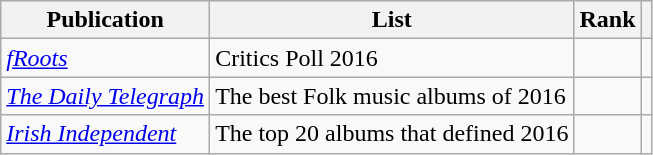<table class="sortable wikitable">
<tr>
<th>Publication</th>
<th>List</th>
<th>Rank</th>
<th class="unsortable"></th>
</tr>
<tr>
<td><em><a href='#'>fRoots</a></em></td>
<td>Critics Poll 2016</td>
<td></td>
<td></td>
</tr>
<tr>
<td><em><a href='#'>The Daily Telegraph</a></em></td>
<td>The best Folk music albums of 2016</td>
<td></td>
<td></td>
</tr>
<tr>
<td><em><a href='#'>Irish Independent</a></em></td>
<td>The top 20 albums that defined 2016</td>
<td></td>
<td></td>
</tr>
</table>
